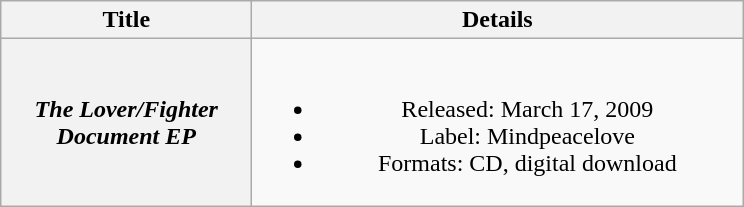<table class="wikitable plainrowheaders" style="text-align:center">
<tr>
<th scope="col" style="width:10em">Title</th>
<th scope="col" style="width:20em">Details</th>
</tr>
<tr>
<th scope="row"><em>The Lover/Fighter Document EP</em></th>
<td><br><ul><li>Released: March 17, 2009</li><li>Label: Mindpeacelove</li><li>Formats: CD, digital download</li></ul></td>
</tr>
</table>
